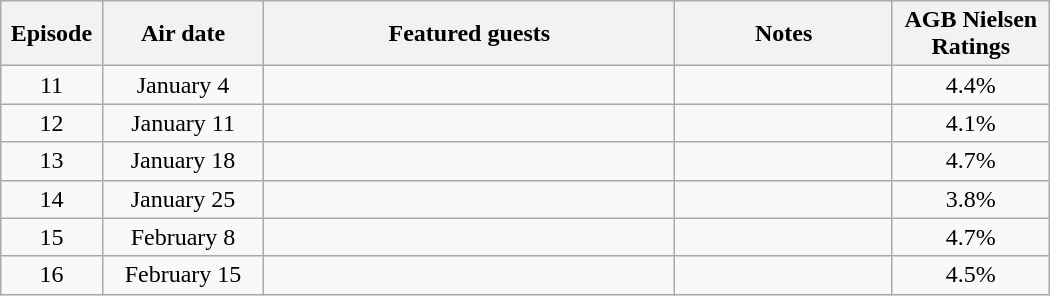<table class="wikitable" style="text-align:center;" width="700px">
<tr>
<th width="70">Episode</th>
<th width="170">Air date</th>
<th width="600">Featured guests</th>
<th width="300">Notes</th>
<th width=170>AGB Nielsen Ratings</th>
</tr>
<tr>
<td>11</td>
<td>January 4</td>
<td></td>
<td></td>
<td>4.4%</td>
</tr>
<tr>
<td>12</td>
<td>January 11</td>
<td></td>
<td></td>
<td>4.1%</td>
</tr>
<tr>
<td>13</td>
<td>January 18</td>
<td></td>
<td></td>
<td>4.7%</td>
</tr>
<tr>
<td>14</td>
<td>January 25</td>
<td></td>
<td></td>
<td>3.8%</td>
</tr>
<tr>
<td>15</td>
<td>February 8</td>
<td></td>
<td></td>
<td>4.7%</td>
</tr>
<tr>
<td>16</td>
<td>February 15</td>
<td></td>
<td></td>
<td>4.5%</td>
</tr>
</table>
